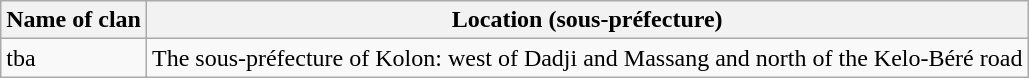<table class="wikitable">
<tr>
<th>Name of clan</th>
<th>Location (sous-préfecture)</th>
</tr>
<tr>
<td>tba</td>
<td>The sous-préfecture of Kolon: west of Dadji and Massang and north of the Kelo-Béré road</td>
</tr>
</table>
